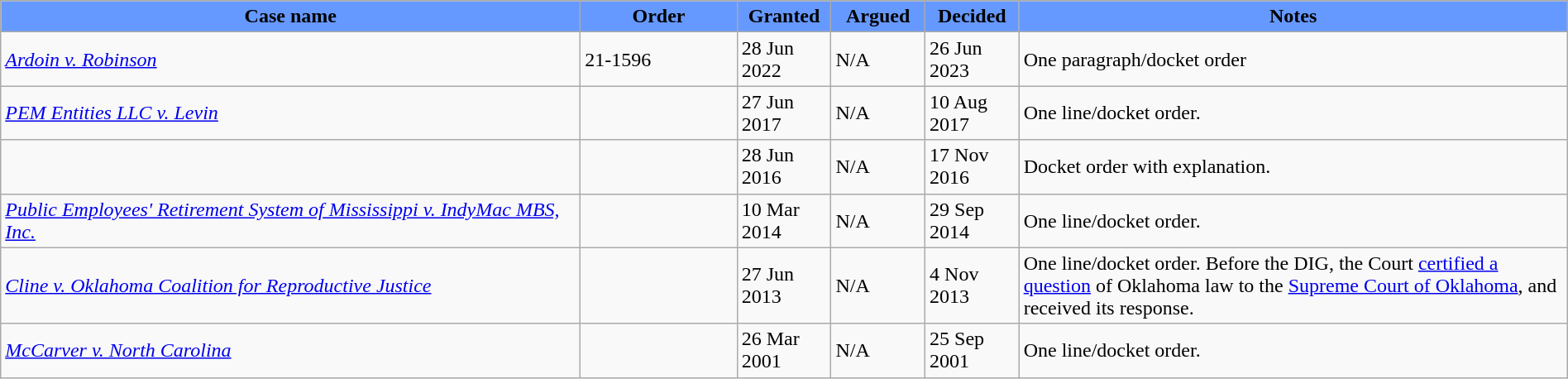<table class="wikitable" style="margin:auto;width:100%">
<tr>
<th style="background:#69f;">Case name</th>
<th style="background:#69f; width:10%;">Order</th>
<th style="background:#69f; width:6%;">Granted</th>
<th style="background:#69f; width:6%;">Argued</th>
<th style="background:#69f; width:6%;">Decided</th>
<th style="background:#69f; width:35%;">Notes<br></th>
</tr>
<tr>
<td><em><a href='#'>Ardoin v. Robinson</a></em></td>
<td>21-1596</td>
<td>28 Jun 2022</td>
<td>N/A</td>
<td>26 Jun 2023</td>
<td>One paragraph/docket order</td>
</tr>
<tr>
<td><em><a href='#'>PEM Entities LLC v. Levin</a></em></td>
<td></td>
<td>27 Jun 2017</td>
<td>N/A</td>
<td>10 Aug 2017</td>
<td>One line/docket order.</td>
</tr>
<tr>
<td></td>
<td></td>
<td>28 Jun 2016</td>
<td>N/A</td>
<td>17 Nov 2016</td>
<td>Docket order with explanation.</td>
</tr>
<tr>
<td><em><a href='#'>Public Employees' Retirement System of Mississippi v. IndyMac MBS, Inc.</a></em></td>
<td></td>
<td>10 Mar 2014</td>
<td>N/A</td>
<td>29 Sep 2014</td>
<td>One line/docket order.</td>
</tr>
<tr>
<td><em><a href='#'>Cline v. Oklahoma Coalition for Reproductive Justice</a></em></td>
<td></td>
<td>27 Jun 2013</td>
<td>N/A</td>
<td>4 Nov 2013</td>
<td>One line/docket order. Before the DIG, the Court <a href='#'>certified a question</a>  of Oklahoma law to the <a href='#'>Supreme Court of Oklahoma</a>, and received its response.</td>
</tr>
<tr>
<td><em><a href='#'>McCarver v. North Carolina</a></em></td>
<td></td>
<td>26 Mar 2001</td>
<td>N/A</td>
<td>25 Sep 2001</td>
<td>One line/docket order.</td>
</tr>
</table>
